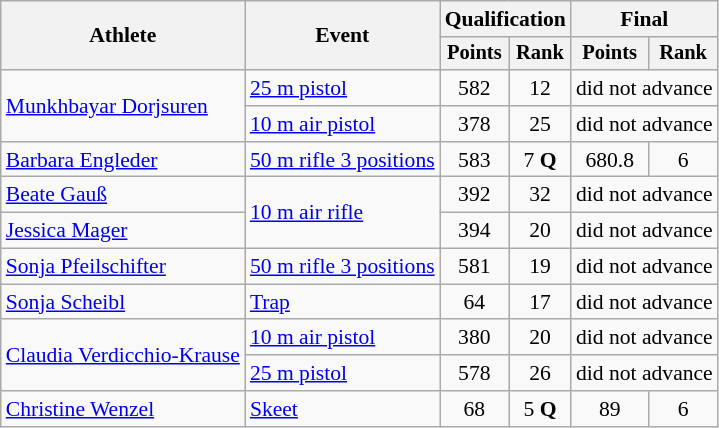<table class="wikitable" style="font-size:90%">
<tr>
<th rowspan=2>Athlete</th>
<th rowspan=2>Event</th>
<th colspan=2>Qualification</th>
<th colspan=2>Final</th>
</tr>
<tr style="font-size:95%">
<th>Points</th>
<th>Rank</th>
<th>Points</th>
<th>Rank</th>
</tr>
<tr align=center>
<td align=left rowspan=2><a href='#'>Munkhbayar Dorjsuren</a></td>
<td align=left><a href='#'>25 m pistol</a></td>
<td>582</td>
<td>12</td>
<td colspan=2>did not advance</td>
</tr>
<tr align=center>
<td align=left><a href='#'>10 m air pistol</a></td>
<td>378</td>
<td>25</td>
<td colspan=2>did not advance</td>
</tr>
<tr align=center>
<td align=left><a href='#'>Barbara Engleder</a></td>
<td align=left><a href='#'>50 m rifle 3 positions</a></td>
<td>583</td>
<td>7 <strong>Q</strong></td>
<td>680.8</td>
<td>6</td>
</tr>
<tr align=center>
<td align=left><a href='#'>Beate Gauß</a></td>
<td align=left rowspan=2><a href='#'>10 m air rifle</a></td>
<td>392</td>
<td>32</td>
<td colspan=2>did not advance</td>
</tr>
<tr align=center>
<td align=left><a href='#'>Jessica Mager</a></td>
<td>394</td>
<td>20</td>
<td colspan=2>did not advance</td>
</tr>
<tr align=center>
<td align=left><a href='#'>Sonja Pfeilschifter</a></td>
<td align=left><a href='#'>50 m rifle 3 positions</a></td>
<td>581</td>
<td>19</td>
<td colspan=2>did not advance</td>
</tr>
<tr align=center>
<td align=left><a href='#'>Sonja Scheibl</a></td>
<td align=left><a href='#'>Trap</a></td>
<td>64</td>
<td>17</td>
<td colspan=2>did not advance</td>
</tr>
<tr align=center>
<td align=left rowspan=2><a href='#'>Claudia Verdicchio-Krause</a></td>
<td align=left><a href='#'>10 m air pistol</a></td>
<td>380</td>
<td>20</td>
<td colspan=2>did not advance</td>
</tr>
<tr align=center>
<td align=left><a href='#'>25 m pistol</a></td>
<td>578</td>
<td>26</td>
<td colspan=2>did not advance</td>
</tr>
<tr align=center>
<td align=left><a href='#'>Christine Wenzel</a></td>
<td align=left><a href='#'>Skeet</a></td>
<td>68</td>
<td>5 <strong>Q</strong></td>
<td>89</td>
<td>6</td>
</tr>
</table>
